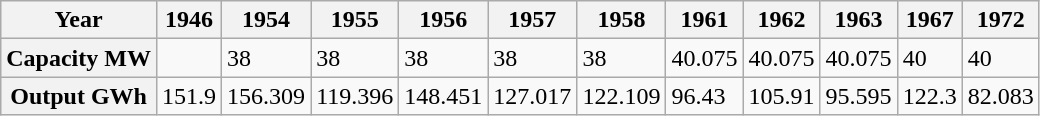<table class="wikitable">
<tr>
<th>Year</th>
<th>1946</th>
<th>1954</th>
<th>1955</th>
<th>1956</th>
<th>1957</th>
<th>1958</th>
<th>1961</th>
<th>1962</th>
<th>1963</th>
<th>1967</th>
<th>1972</th>
</tr>
<tr>
<th>Capacity MW</th>
<td></td>
<td>38</td>
<td>38</td>
<td>38</td>
<td>38</td>
<td>38</td>
<td>40.075</td>
<td>40.075</td>
<td>40.075</td>
<td>40</td>
<td>40</td>
</tr>
<tr>
<th>Output GWh</th>
<td>151.9</td>
<td>156.309</td>
<td>119.396</td>
<td>148.451</td>
<td>127.017</td>
<td>122.109</td>
<td>96.43</td>
<td>105.91</td>
<td>95.595</td>
<td>122.3</td>
<td>82.083</td>
</tr>
</table>
